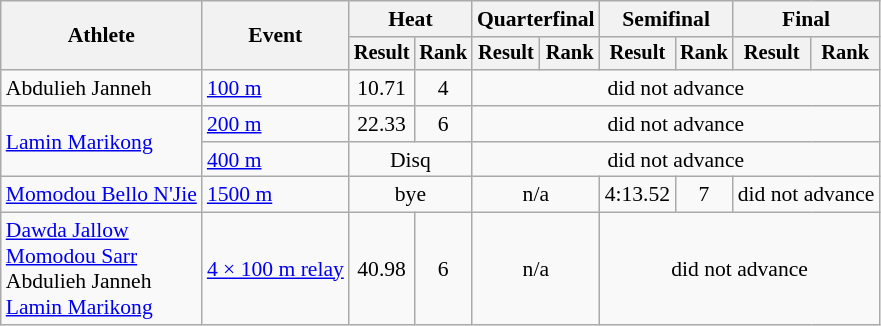<table class=wikitable style="font-size:90%">
<tr>
<th rowspan="2">Athlete</th>
<th rowspan="2">Event</th>
<th colspan="2">Heat</th>
<th colspan="2">Quarterfinal</th>
<th colspan="2">Semifinal</th>
<th colspan="2">Final</th>
</tr>
<tr style="font-size:95%">
<th>Result</th>
<th>Rank</th>
<th>Result</th>
<th>Rank</th>
<th>Result</th>
<th>Rank</th>
<th>Result</th>
<th>Rank</th>
</tr>
<tr align=center>
<td align=left>Abdulieh Janneh</td>
<td align=left><a href='#'>100 m</a></td>
<td>10.71</td>
<td>4</td>
<td colspan=6>did not advance</td>
</tr>
<tr align=center>
<td align=left rowspan=2><a href='#'>Lamin Marikong</a></td>
<td align=left><a href='#'>200 m</a></td>
<td>22.33</td>
<td>6</td>
<td colspan=6>did not advance</td>
</tr>
<tr align=center>
<td align=left><a href='#'>400 m</a></td>
<td colspan=2>Disq</td>
<td colspan=6>did not advance</td>
</tr>
<tr align=center>
<td align=left><a href='#'>Momodou Bello N'Jie</a></td>
<td align=left><a href='#'>1500 m</a></td>
<td colspan=2>bye</td>
<td colspan=2>n/a</td>
<td>4:13.52</td>
<td>7</td>
<td colspan=2>did not advance</td>
</tr>
<tr align=center>
<td align=left><a href='#'>Dawda Jallow</a><br><a href='#'>Momodou Sarr</a><br>Abdulieh Janneh<br><a href='#'>Lamin Marikong</a></td>
<td align=left rowspan=4><a href='#'>4 × 100 m relay</a></td>
<td>40.98</td>
<td>6</td>
<td colspan=2>n/a</td>
<td colspan=4>did not advance</td>
</tr>
</table>
